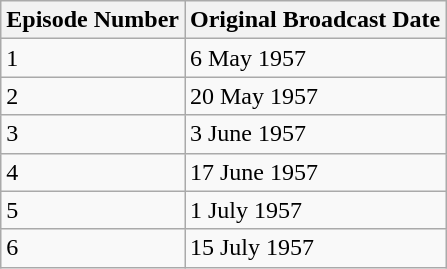<table class="wikitable">
<tr>
<th>Episode Number</th>
<th>Original Broadcast Date</th>
</tr>
<tr>
<td>1</td>
<td>6 May 1957</td>
</tr>
<tr>
<td>2</td>
<td>20 May 1957</td>
</tr>
<tr>
<td>3</td>
<td>3 June 1957</td>
</tr>
<tr>
<td>4</td>
<td>17 June 1957</td>
</tr>
<tr>
<td>5</td>
<td>1 July 1957</td>
</tr>
<tr>
<td>6</td>
<td>15 July 1957</td>
</tr>
</table>
